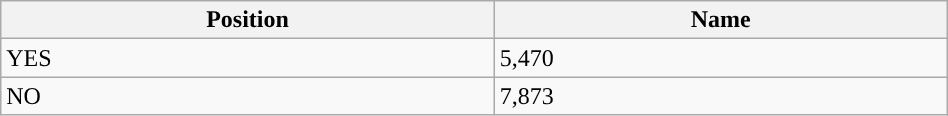<table class="wikitable" style="width:50%;">
<tr>
<th bgcolor="#DDDDFF" width="50px">Position</th>
<th bgcolor="#DDDDFF" width="50px">Name</th>
</tr>
<tr>
<td>YES</td>
<td>5,470</td>
</tr>
<tr>
<td>NO</td>
<td>7,873</td>
</tr>
</table>
